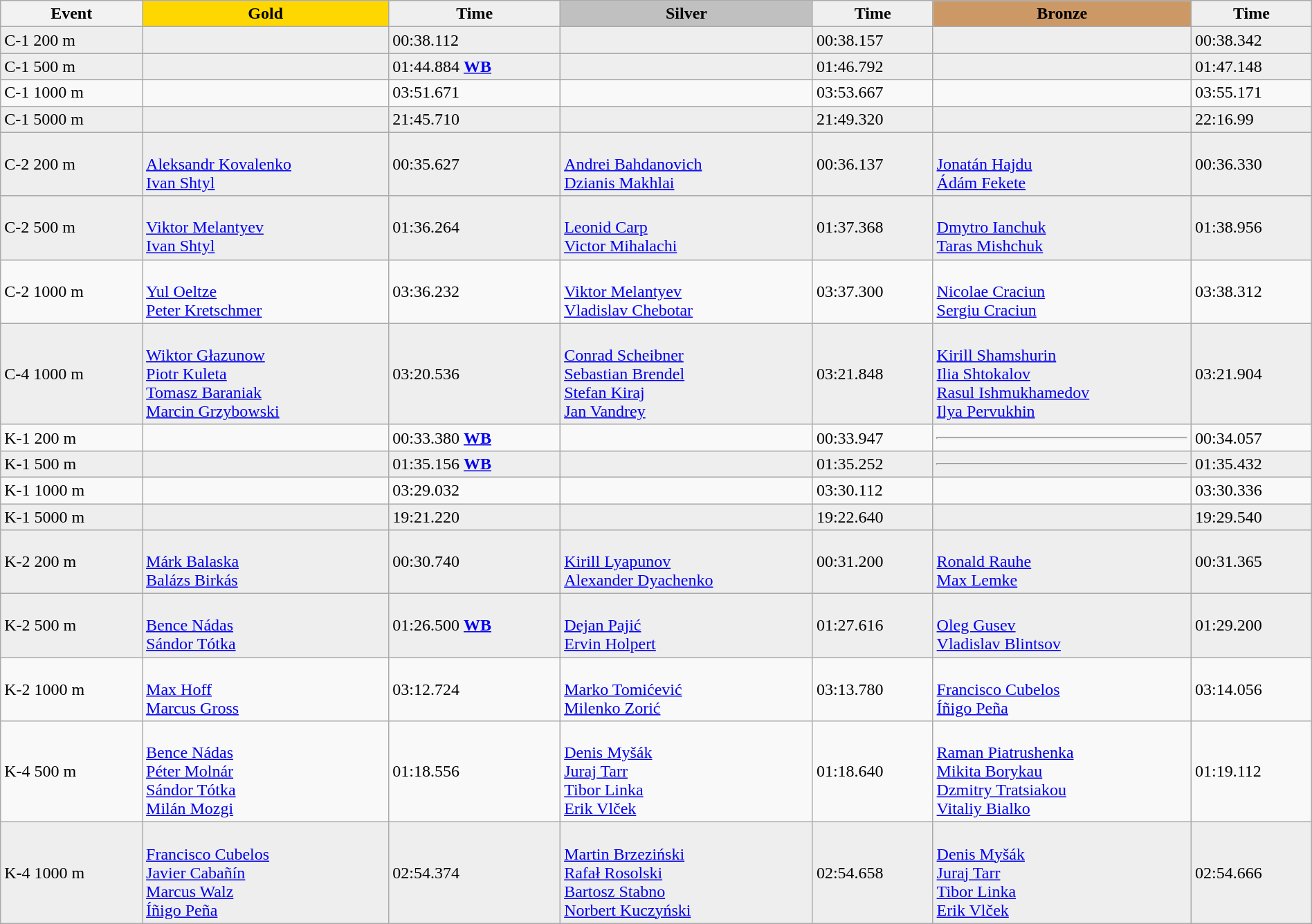<table class="wikitable" width=100%>
<tr>
<th>Event</th>
<td align=center bgcolor="gold"><strong>Gold</strong></td>
<td align=center bgcolor="EFEFEF"><strong>Time</strong></td>
<td align=center bgcolor="silver"><strong>Silver</strong></td>
<td align=center bgcolor="EFEFEF"><strong>Time</strong></td>
<td align=center bgcolor="CC9966"><strong>Bronze</strong></td>
<td align=center bgcolor="EFEFEF"><strong>Time</strong></td>
</tr>
<tr style="background:#eee; width:100%;">
<td>C-1 200 m</td>
<td></td>
<td>00:38.112</td>
<td></td>
<td>00:38.157</td>
<td></td>
<td>00:38.342</td>
</tr>
<tr style="background:#eee; width:100%;">
<td>C-1 500 m</td>
<td></td>
<td>01:44.884 <strong><a href='#'>WB</a></strong></td>
<td></td>
<td>01:46.792</td>
<td></td>
<td>01:47.148</td>
</tr>
<tr>
<td>C-1 1000 m </td>
<td></td>
<td>03:51.671</td>
<td></td>
<td>03:53.667</td>
<td></td>
<td>03:55.171</td>
</tr>
<tr style="background:#eee; width:100%;">
<td>C-1 5000 m</td>
<td></td>
<td>21:45.710</td>
<td></td>
<td>21:49.320</td>
<td></td>
<td>22:16.99</td>
</tr>
<tr style="background:#eee; width:100%;">
<td>C-2 200 m</td>
<td><br><a href='#'>Aleksandr Kovalenko</a><br><a href='#'>Ivan Shtyl</a></td>
<td>00:35.627</td>
<td><br><a href='#'>Andrei Bahdanovich</a><br><a href='#'>Dzianis Makhlai</a></td>
<td>00:36.137</td>
<td><br><a href='#'>Jonatán Hajdu</a><br><a href='#'>Ádám Fekete</a></td>
<td>00:36.330</td>
</tr>
<tr style="background:#eee; width:100%;">
<td>C-2 500 m</td>
<td><br><a href='#'>Viktor Melantyev</a><br><a href='#'>Ivan Shtyl</a></td>
<td>01:36.264</td>
<td><br><a href='#'>Leonid Carp</a><br><a href='#'>Victor Mihalachi</a></td>
<td>01:37.368</td>
<td><br><a href='#'>Dmytro Ianchuk</a><br><a href='#'>Taras Mishchuk</a></td>
<td>01:38.956</td>
</tr>
<tr>
<td>C-2 1000 m </td>
<td><br><a href='#'>Yul Oeltze</a><br><a href='#'>Peter Kretschmer</a></td>
<td>03:36.232</td>
<td><br><a href='#'>Viktor Melantyev</a><br><a href='#'>Vladislav Chebotar</a></td>
<td>03:37.300</td>
<td><br><a href='#'>Nicolae Craciun</a><br><a href='#'>Sergiu Craciun</a></td>
<td>03:38.312</td>
</tr>
<tr style="background:#eee; width:100%;">
<td>C-4 1000 m</td>
<td><br><a href='#'>Wiktor Głazunow</a><br><a href='#'>Piotr Kuleta</a><br><a href='#'>Tomasz Baraniak</a><br><a href='#'>Marcin Grzybowski</a></td>
<td>03:20.536</td>
<td><br><a href='#'>Conrad Scheibner</a><br><a href='#'>Sebastian Brendel</a><br><a href='#'>Stefan Kiraj</a><br><a href='#'>Jan Vandrey</a></td>
<td>03:21.848</td>
<td><br><a href='#'>Kirill Shamshurin</a><br><a href='#'>Ilia Shtokalov</a><br><a href='#'>Rasul Ishmukhamedov</a><br><a href='#'>Ilya Pervukhin</a></td>
<td>03:21.904</td>
</tr>
<tr>
<td>K-1 200 m </td>
<td></td>
<td>00:33.380 <strong><a href='#'>WB</a></strong></td>
<td></td>
<td>00:33.947</td>
<td><hr></td>
<td>00:34.057</td>
</tr>
<tr style="background:#eee; width:100%;">
<td>K-1 500 m</td>
<td></td>
<td>01:35.156 <strong><a href='#'>WB</a></strong></td>
<td></td>
<td>01:35.252</td>
<td><hr></td>
<td>01:35.432</td>
</tr>
<tr>
<td>K-1 1000 m </td>
<td></td>
<td>03:29.032</td>
<td></td>
<td>03:30.112</td>
<td></td>
<td>03:30.336</td>
</tr>
<tr style="background:#eee; width:100%;">
<td>K-1 5000 m</td>
<td></td>
<td>19:21.220</td>
<td></td>
<td>19:22.640</td>
<td></td>
<td>19:29.540</td>
</tr>
<tr style="background:#eee; width:100%;">
<td>K-2 200 m</td>
<td><br><a href='#'>Márk Balaska</a><br><a href='#'>Balázs Birkás</a></td>
<td>00:30.740</td>
<td><br><a href='#'>Kirill Lyapunov</a><br><a href='#'>Alexander Dyachenko</a></td>
<td>00:31.200</td>
<td><br><a href='#'>Ronald Rauhe</a><br><a href='#'>Max Lemke</a></td>
<td>00:31.365</td>
</tr>
<tr style="background:#eee; width:100%;">
<td>K-2 500 m</td>
<td><br><a href='#'>Bence Nádas</a><br><a href='#'>Sándor Tótka</a></td>
<td>01:26.500 <strong><a href='#'>WB</a></strong></td>
<td><br><a href='#'>Dejan Pajić</a><br><a href='#'>Ervin Holpert</a></td>
<td>01:27.616</td>
<td><br><a href='#'>Oleg Gusev</a><br><a href='#'>Vladislav Blintsov</a></td>
<td>01:29.200</td>
</tr>
<tr>
<td>K-2 1000 m </td>
<td><br><a href='#'>Max Hoff</a><br><a href='#'>Marcus Gross</a></td>
<td>03:12.724</td>
<td><br><a href='#'>Marko Tomićević</a><br><a href='#'>Milenko Zorić</a></td>
<td>03:13.780</td>
<td><br><a href='#'>Francisco Cubelos</a><br><a href='#'>Íñigo Peña</a></td>
<td>03:14.056</td>
</tr>
<tr>
<td>K-4 500 m </td>
<td><br><a href='#'>Bence Nádas</a><br><a href='#'>Péter Molnár</a><br><a href='#'>Sándor Tótka</a><br><a href='#'>Milán Mozgi</a></td>
<td>01:18.556</td>
<td><br><a href='#'>Denis Myšák</a><br><a href='#'>Juraj Tarr</a><br><a href='#'>Tibor Linka</a><br><a href='#'>Erik Vlček</a></td>
<td>01:18.640</td>
<td><br><a href='#'>Raman Piatrushenka</a><br><a href='#'>Mikita Borykau</a><br><a href='#'>Dzmitry Tratsiakou</a><br><a href='#'>Vitaliy Bialko</a></td>
<td>01:19.112</td>
</tr>
<tr style="background:#eee; width:100%;">
<td>K-4 1000 m</td>
<td><br><a href='#'>Francisco Cubelos</a><br><a href='#'>Javier Cabañín</a><br><a href='#'>Marcus Walz</a><br><a href='#'>Íñigo Peña</a></td>
<td>02:54.374</td>
<td><br><a href='#'>Martin Brzeziński</a><br><a href='#'>Rafał Rosolski</a><br><a href='#'>Bartosz Stabno</a><br><a href='#'>Norbert Kuczyński</a></td>
<td>02:54.658</td>
<td><br><a href='#'>Denis Myšák</a><br><a href='#'>Juraj Tarr</a><br><a href='#'>Tibor Linka</a><br><a href='#'>Erik Vlček</a></td>
<td>02:54.666</td>
</tr>
</table>
